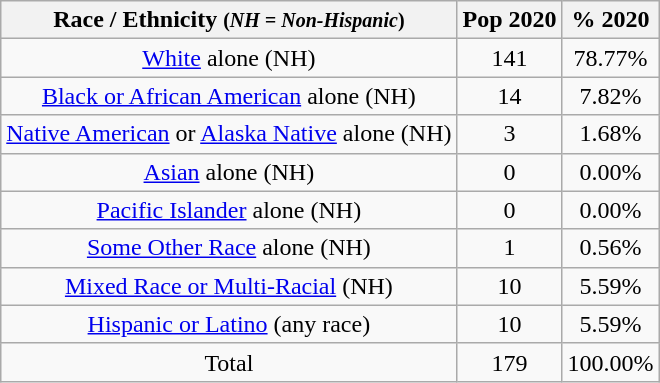<table class="wikitable" style="text-align:center;">
<tr>
<th>Race / Ethnicity <small>(<em>NH = Non-Hispanic</em>)</small></th>
<th>Pop 2020</th>
<th>% 2020</th>
</tr>
<tr>
<td><a href='#'>White</a> alone (NH)</td>
<td>141</td>
<td>78.77%</td>
</tr>
<tr>
<td><a href='#'>Black or African American</a> alone (NH)</td>
<td>14</td>
<td>7.82%</td>
</tr>
<tr>
<td><a href='#'>Native American</a> or <a href='#'>Alaska Native</a> alone (NH)</td>
<td>3</td>
<td>1.68%</td>
</tr>
<tr>
<td><a href='#'>Asian</a> alone (NH)</td>
<td>0</td>
<td>0.00%</td>
</tr>
<tr>
<td><a href='#'>Pacific Islander</a> alone (NH)</td>
<td>0</td>
<td>0.00%</td>
</tr>
<tr>
<td><a href='#'>Some Other Race</a> alone (NH)</td>
<td>1</td>
<td>0.56%</td>
</tr>
<tr>
<td><a href='#'>Mixed Race or Multi-Racial</a> (NH)</td>
<td>10</td>
<td>5.59%</td>
</tr>
<tr>
<td><a href='#'>Hispanic or Latino</a> (any race)</td>
<td>10</td>
<td>5.59%</td>
</tr>
<tr>
<td>Total</td>
<td>179</td>
<td>100.00%</td>
</tr>
</table>
